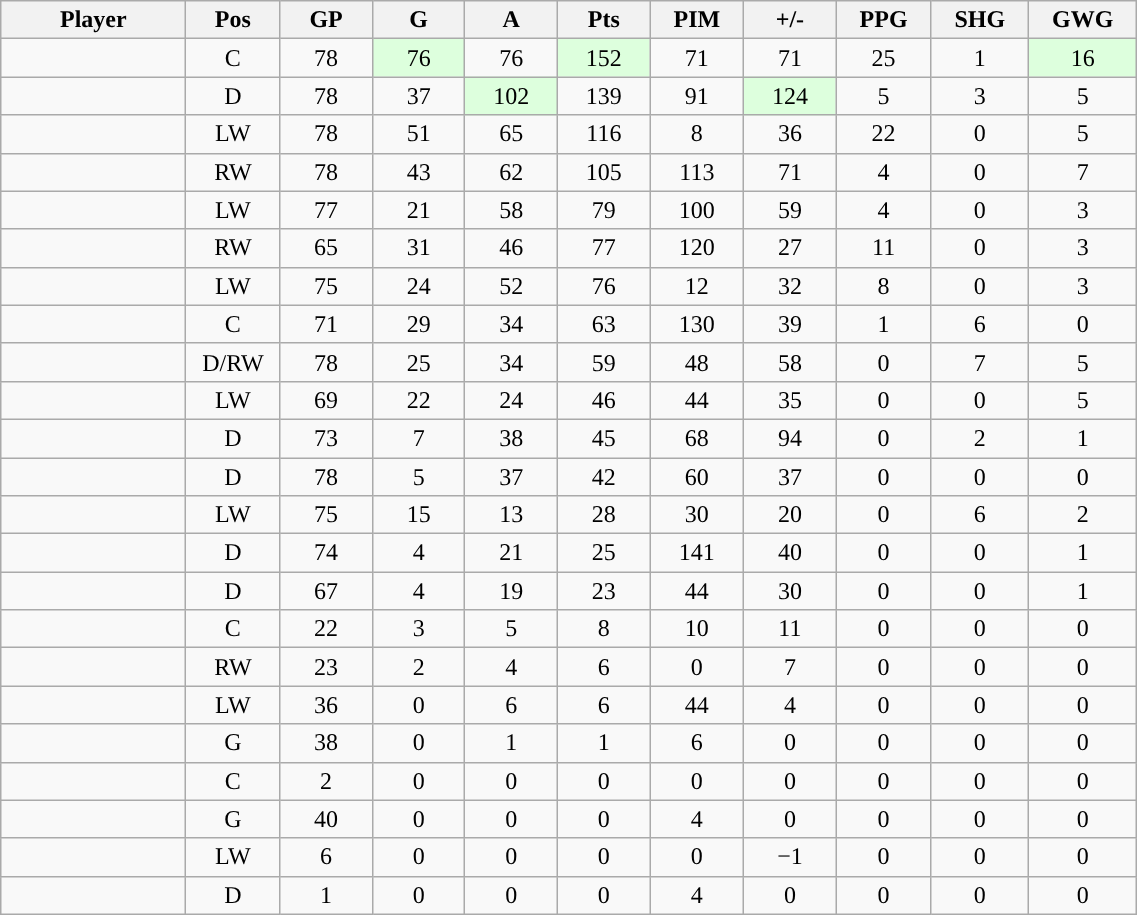<table class="wikitable sortable" width="60%">
<tr ALIGN="center">
<th bgcolor="#DDDDFF" width="10%">Player</th>
<th bgcolor="#DDDDFF" width="3%" title="Position">Pos</th>
<th bgcolor="#DDDDFF" width="5%" title="Games played">GP</th>
<th bgcolor="#DDDDFF" width="5%" title="Goals">G</th>
<th bgcolor="#DDDDFF" width="5%" title="Assists">A</th>
<th bgcolor="#DDDDFF" width="5%" title="Points">Pts</th>
<th bgcolor="#DDDDFF" width="5%" title="Penalties in Minutes">PIM</th>
<th bgcolor="#DDDDFF" width="5%" title="Plus/minus">+/-</th>
<th bgcolor="#DDDDFF" width="5%" title="Power play goals">PPG</th>
<th bgcolor="#DDDDFF" width="5%" title="Short-handed goals">SHG</th>
<th bgcolor="#DDDDFF" width="5%" title="Game-winning goals">GWG</th>
</tr>
<tr align="center">
<td align="right"></td>
<td>C</td>
<td>78</td>
<td style="background:#DDFFDD;">76</td>
<td>76</td>
<td style="background:#DDFFDD;">152</td>
<td>71</td>
<td>71</td>
<td>25</td>
<td>1</td>
<td style="background:#DDFFDD;">16</td>
</tr>
<tr align="center">
<td align="right"></td>
<td>D</td>
<td>78</td>
<td>37</td>
<td style="background:#DDFFDD;">102</td>
<td>139</td>
<td>91</td>
<td style="background:#DDFFDD;">124</td>
<td>5</td>
<td>3</td>
<td>5</td>
</tr>
<tr align="center">
<td align="right"></td>
<td>LW</td>
<td>78</td>
<td>51</td>
<td>65</td>
<td>116</td>
<td>8</td>
<td>36</td>
<td>22</td>
<td>0</td>
<td>5</td>
</tr>
<tr align="center">
<td align="right"></td>
<td>RW</td>
<td>78</td>
<td>43</td>
<td>62</td>
<td>105</td>
<td>113</td>
<td>71</td>
<td>4</td>
<td>0</td>
<td>7</td>
</tr>
<tr align="center">
<td align="right"></td>
<td>LW</td>
<td>77</td>
<td>21</td>
<td>58</td>
<td>79</td>
<td>100</td>
<td>59</td>
<td>4</td>
<td>0</td>
<td>3</td>
</tr>
<tr align="center">
<td align="right"></td>
<td>RW</td>
<td>65</td>
<td>31</td>
<td>46</td>
<td>77</td>
<td>120</td>
<td>27</td>
<td>11</td>
<td>0</td>
<td>3</td>
</tr>
<tr align="center">
<td align="right"></td>
<td>LW</td>
<td>75</td>
<td>24</td>
<td>52</td>
<td>76</td>
<td>12</td>
<td>32</td>
<td>8</td>
<td>0</td>
<td>3</td>
</tr>
<tr align="center">
<td align="right"></td>
<td>C</td>
<td>71</td>
<td>29</td>
<td>34</td>
<td>63</td>
<td>130</td>
<td>39</td>
<td>1</td>
<td>6</td>
<td>0</td>
</tr>
<tr align="center">
<td align="right"></td>
<td>D/RW</td>
<td>78</td>
<td>25</td>
<td>34</td>
<td>59</td>
<td>48</td>
<td>58</td>
<td>0</td>
<td>7</td>
<td>5</td>
</tr>
<tr align="center">
<td align="right"></td>
<td>LW</td>
<td>69</td>
<td>22</td>
<td>24</td>
<td>46</td>
<td>44</td>
<td>35</td>
<td>0</td>
<td>0</td>
<td>5</td>
</tr>
<tr align="center">
<td align="right"></td>
<td>D</td>
<td>73</td>
<td>7</td>
<td>38</td>
<td>45</td>
<td>68</td>
<td>94</td>
<td>0</td>
<td>2</td>
<td>1</td>
</tr>
<tr align="center">
<td align="right"></td>
<td>D</td>
<td>78</td>
<td>5</td>
<td>37</td>
<td>42</td>
<td>60</td>
<td>37</td>
<td>0</td>
<td>0</td>
<td>0</td>
</tr>
<tr align="center">
<td align="right"></td>
<td>LW</td>
<td>75</td>
<td>15</td>
<td>13</td>
<td>28</td>
<td>30</td>
<td>20</td>
<td>0</td>
<td>6</td>
<td>2</td>
</tr>
<tr align="center">
<td align="right"></td>
<td>D</td>
<td>74</td>
<td>4</td>
<td>21</td>
<td>25</td>
<td>141</td>
<td>40</td>
<td>0</td>
<td>0</td>
<td>1</td>
</tr>
<tr align="center">
<td align="right"></td>
<td>D</td>
<td>67</td>
<td>4</td>
<td>19</td>
<td>23</td>
<td>44</td>
<td>30</td>
<td>0</td>
<td>0</td>
<td>1</td>
</tr>
<tr align="center">
<td align="right"></td>
<td>C</td>
<td>22</td>
<td>3</td>
<td>5</td>
<td>8</td>
<td>10</td>
<td>11</td>
<td>0</td>
<td>0</td>
<td>0</td>
</tr>
<tr align="center">
<td align="right"></td>
<td>RW</td>
<td>23</td>
<td>2</td>
<td>4</td>
<td>6</td>
<td>0</td>
<td>7</td>
<td>0</td>
<td>0</td>
<td>0</td>
</tr>
<tr align="center">
<td align="right"></td>
<td>LW</td>
<td>36</td>
<td>0</td>
<td>6</td>
<td>6</td>
<td>44</td>
<td>4</td>
<td>0</td>
<td>0</td>
<td>0</td>
</tr>
<tr align="center">
<td align="right"></td>
<td>G</td>
<td>38</td>
<td>0</td>
<td>1</td>
<td>1</td>
<td>6</td>
<td>0</td>
<td>0</td>
<td>0</td>
<td>0</td>
</tr>
<tr align="center">
<td align="right"></td>
<td>C</td>
<td>2</td>
<td>0</td>
<td>0</td>
<td>0</td>
<td>0</td>
<td>0</td>
<td>0</td>
<td>0</td>
<td>0</td>
</tr>
<tr align="center">
<td align="right"></td>
<td>G</td>
<td>40</td>
<td>0</td>
<td>0</td>
<td>0</td>
<td>4</td>
<td>0</td>
<td>0</td>
<td>0</td>
<td>0</td>
</tr>
<tr align="center">
<td align="right"></td>
<td>LW</td>
<td>6</td>
<td>0</td>
<td>0</td>
<td>0</td>
<td>0</td>
<td>−1</td>
<td>0</td>
<td>0</td>
<td>0</td>
</tr>
<tr align="center">
<td align="right"></td>
<td>D</td>
<td>1</td>
<td>0</td>
<td>0</td>
<td>0</td>
<td>4</td>
<td>0</td>
<td>0</td>
<td>0</td>
<td>0</td>
</tr>
</table>
